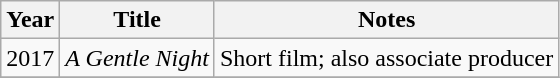<table class="wikitable sortable">
<tr>
<th>Year</th>
<th>Title</th>
<th class="unsortable">Notes</th>
</tr>
<tr>
<td>2017</td>
<td><em>A Gentle Night</em></td>
<td>Short film; also associate producer</td>
</tr>
<tr>
</tr>
</table>
